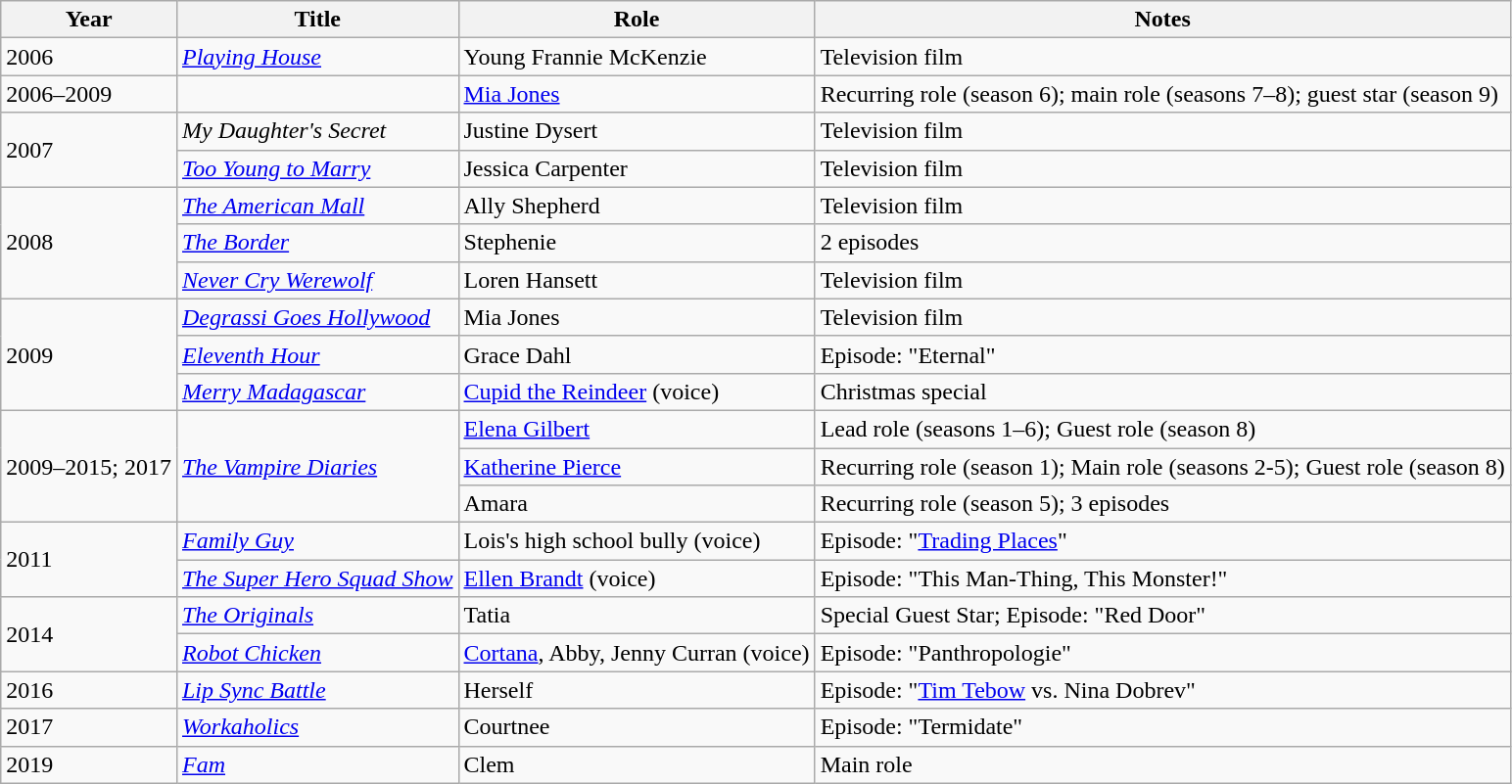<table class="wikitable sortable">
<tr>
<th>Year</th>
<th>Title</th>
<th>Role</th>
<th class="unsortable">Notes</th>
</tr>
<tr>
<td>2006</td>
<td><em><a href='#'>Playing House</a></em></td>
<td>Young Frannie McKenzie</td>
<td>Television film</td>
</tr>
<tr>
<td>2006–2009</td>
<td></td>
<td><a href='#'>Mia Jones</a></td>
<td>Recurring role (season 6); main role (seasons 7–8); guest star (season 9)</td>
</tr>
<tr>
<td rowspan="2">2007</td>
<td><em>My Daughter's Secret</em></td>
<td>Justine Dysert</td>
<td>Television film</td>
</tr>
<tr>
<td><em><a href='#'>Too Young to Marry</a></em></td>
<td>Jessica Carpenter</td>
<td>Television film</td>
</tr>
<tr>
<td rowspan="3">2008</td>
<td data-sort-value="American Mall, The"><em><a href='#'>The American Mall</a></em></td>
<td>Ally Shepherd</td>
<td>Television film</td>
</tr>
<tr>
<td data-sort-value="Border, The"><em><a href='#'>The Border</a></em></td>
<td>Stephenie</td>
<td>2 episodes</td>
</tr>
<tr>
<td><em><a href='#'>Never Cry Werewolf</a></em></td>
<td>Loren Hansett</td>
<td>Television film</td>
</tr>
<tr>
<td rowspan="3">2009</td>
<td><em><a href='#'>Degrassi Goes Hollywood</a></em></td>
<td>Mia Jones</td>
<td>Television film</td>
</tr>
<tr>
<td><em><a href='#'>Eleventh Hour</a></em></td>
<td>Grace Dahl</td>
<td>Episode: "Eternal"</td>
</tr>
<tr>
<td><em><a href='#'>Merry Madagascar</a></em></td>
<td><a href='#'>Cupid the Reindeer</a> (voice)</td>
<td>Christmas special</td>
</tr>
<tr>
<td rowspan="3">2009–2015; 2017</td>
<td rowspan="3" data-sort-value="Vampire Diaries, The"><em><a href='#'>The Vampire Diaries</a></em></td>
<td><a href='#'>Elena Gilbert</a></td>
<td>Lead role (seasons 1–6); Guest role (season 8)</td>
</tr>
<tr>
<td><a href='#'>Katherine Pierce</a></td>
<td>Recurring role (season 1); Main role (seasons 2-5); Guest role (season 8)</td>
</tr>
<tr>
<td>Amara</td>
<td>Recurring role (season 5); 3 episodes</td>
</tr>
<tr>
<td rowspan="2">2011</td>
<td><em><a href='#'>Family Guy</a></em></td>
<td>Lois's high school bully (voice)</td>
<td>Episode: "<a href='#'>Trading Places</a>"</td>
</tr>
<tr>
<td data-sort-value="Super Hero Squad Show, The"><em><a href='#'>The Super Hero Squad Show</a></em></td>
<td><a href='#'>Ellen Brandt</a> (voice)</td>
<td>Episode: "This Man-Thing, This Monster!"</td>
</tr>
<tr>
<td rowspan="2">2014</td>
<td data-sort-value="Originals, The"><em><a href='#'>The Originals</a></em></td>
<td>Tatia</td>
<td>Special Guest Star; Episode: "Red Door"</td>
</tr>
<tr>
<td><em><a href='#'>Robot Chicken</a></em></td>
<td><a href='#'>Cortana</a>, Abby, Jenny Curran (voice)</td>
<td>Episode: "Panthropologie"</td>
</tr>
<tr>
<td>2016</td>
<td><em><a href='#'>Lip Sync Battle</a></em></td>
<td>Herself</td>
<td>Episode: "<a href='#'>Tim Tebow</a> vs. Nina Dobrev"</td>
</tr>
<tr>
<td>2017</td>
<td><em><a href='#'>Workaholics</a></em></td>
<td>Courtnee</td>
<td>Episode: "Termidate"</td>
</tr>
<tr>
<td>2019</td>
<td><em><a href='#'>Fam</a></em></td>
<td>Clem</td>
<td>Main role</td>
</tr>
</table>
